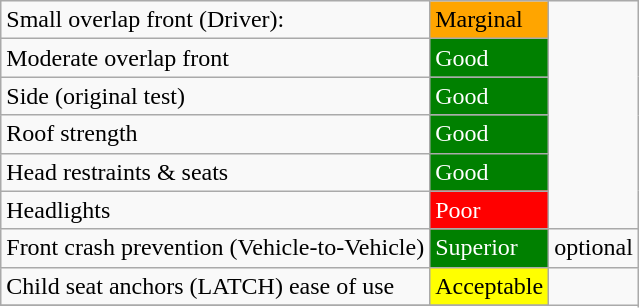<table class="wikitable">
<tr>
<td>Small overlap front (Driver):</td>
<td style="background: orange">Marginal</td>
</tr>
<tr>
<td>Moderate overlap front</td>
<td style="color:white;background: green">Good</td>
</tr>
<tr>
<td>Side (original test)</td>
<td style="color:white;background: green">Good</td>
</tr>
<tr>
<td>Roof strength</td>
<td style="color:white;background: green">Good</td>
</tr>
<tr>
<td>Head restraints & seats</td>
<td style="color:white;background: green">Good</td>
</tr>
<tr>
<td>Headlights</td>
<td style="color:white;background: red">Poor</td>
</tr>
<tr>
<td>Front crash prevention (Vehicle-to-Vehicle)</td>
<td style="color:white;background: green">Superior</td>
<td>optional</td>
</tr>
<tr>
<td>Child seat anchors (LATCH) ease of use</td>
<td style="background: yellow">Acceptable</td>
</tr>
<tr>
</tr>
</table>
